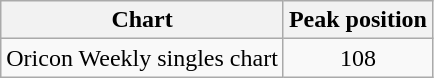<table class="wikitable">
<tr>
<th>Chart</th>
<th>Peak position</th>
</tr>
<tr>
<td>Oricon Weekly singles chart</td>
<td style="text-align:center;">108</td>
</tr>
</table>
